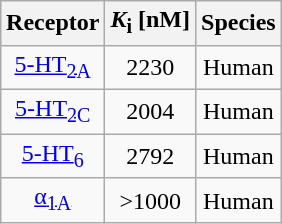<table class="wikitable" style = "float: right; margin-left:15px; text-align:center">
<tr>
<th>Receptor</th>
<th><em>K</em><sub>i</sub> [nM] </th>
<th>Species</th>
</tr>
<tr>
<td><a href='#'>5-HT<sub>2A</sub></a></td>
<td>2230</td>
<td>Human</td>
</tr>
<tr>
<td><a href='#'>5-HT<sub>2C</sub></a></td>
<td>2004</td>
<td>Human</td>
</tr>
<tr>
<td><a href='#'>5-HT<sub>6</sub></a></td>
<td>2792</td>
<td>Human</td>
</tr>
<tr>
<td><a href='#'>α<sub>1A</sub></a></td>
<td>>1000</td>
<td>Human</td>
</tr>
</table>
